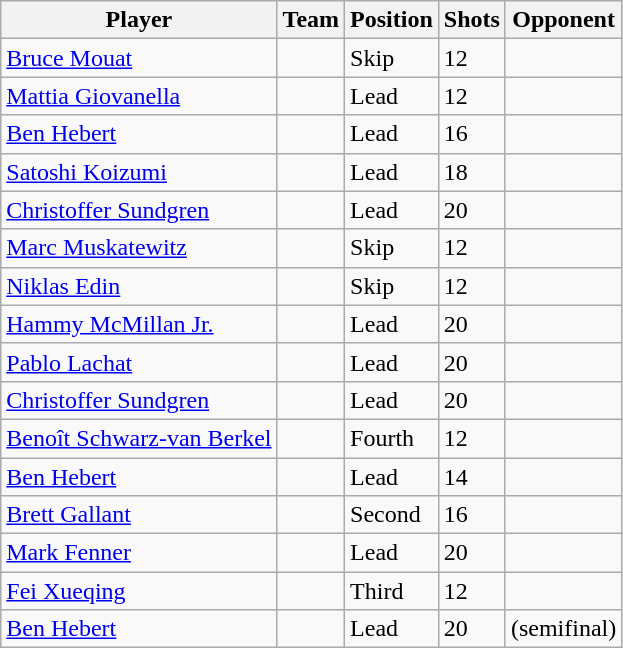<table class="wikitable sortable">
<tr>
<th>Player</th>
<th>Team</th>
<th>Position</th>
<th>Shots</th>
<th>Opponent</th>
</tr>
<tr>
<td><a href='#'>Bruce Mouat</a></td>
<td></td>
<td data-sort-value="4">Skip</td>
<td>12</td>
<td></td>
</tr>
<tr>
<td><a href='#'>Mattia Giovanella</a></td>
<td></td>
<td data-sort-value="1">Lead</td>
<td>12</td>
<td></td>
</tr>
<tr>
<td><a href='#'>Ben Hebert</a></td>
<td></td>
<td data-sort-value="1">Lead</td>
<td>16</td>
<td></td>
</tr>
<tr>
<td><a href='#'>Satoshi Koizumi</a></td>
<td></td>
<td data-sort-value="1">Lead</td>
<td>18</td>
<td></td>
</tr>
<tr>
<td><a href='#'>Christoffer Sundgren</a></td>
<td></td>
<td data-sort-value="1">Lead</td>
<td>20</td>
<td></td>
</tr>
<tr>
<td><a href='#'>Marc Muskatewitz</a></td>
<td></td>
<td data-sort-value="4">Skip</td>
<td>12</td>
<td></td>
</tr>
<tr>
<td><a href='#'>Niklas Edin</a></td>
<td></td>
<td data-sort-value="4">Skip</td>
<td>12</td>
<td></td>
</tr>
<tr>
<td><a href='#'>Hammy McMillan Jr.</a></td>
<td></td>
<td data-sort-value="1">Lead</td>
<td>20</td>
<td></td>
</tr>
<tr>
<td><a href='#'>Pablo Lachat</a></td>
<td></td>
<td data-sort-value="1">Lead</td>
<td>20</td>
<td></td>
</tr>
<tr>
<td><a href='#'>Christoffer Sundgren</a></td>
<td></td>
<td data-sort-value="1">Lead</td>
<td>20</td>
<td></td>
</tr>
<tr>
<td><a href='#'>Benoît Schwarz-van Berkel</a></td>
<td></td>
<td data-sort-value="4">Fourth</td>
<td>12</td>
<td></td>
</tr>
<tr>
<td><a href='#'>Ben Hebert</a></td>
<td></td>
<td data-sort-value="1">Lead</td>
<td>14</td>
<td></td>
</tr>
<tr>
<td><a href='#'>Brett Gallant</a></td>
<td></td>
<td data-sort-value="2">Second</td>
<td>16</td>
<td></td>
</tr>
<tr>
<td><a href='#'>Mark Fenner</a></td>
<td></td>
<td data-sort-value="1">Lead</td>
<td>20</td>
<td></td>
</tr>
<tr>
<td><a href='#'>Fei Xueqing</a></td>
<td></td>
<td data-sort-value="3">Third</td>
<td>12</td>
<td></td>
</tr>
<tr>
<td><a href='#'>Ben Hebert</a></td>
<td></td>
<td data-sort-value="1">Lead</td>
<td>20</td>
<td> (semifinal)</td>
</tr>
</table>
